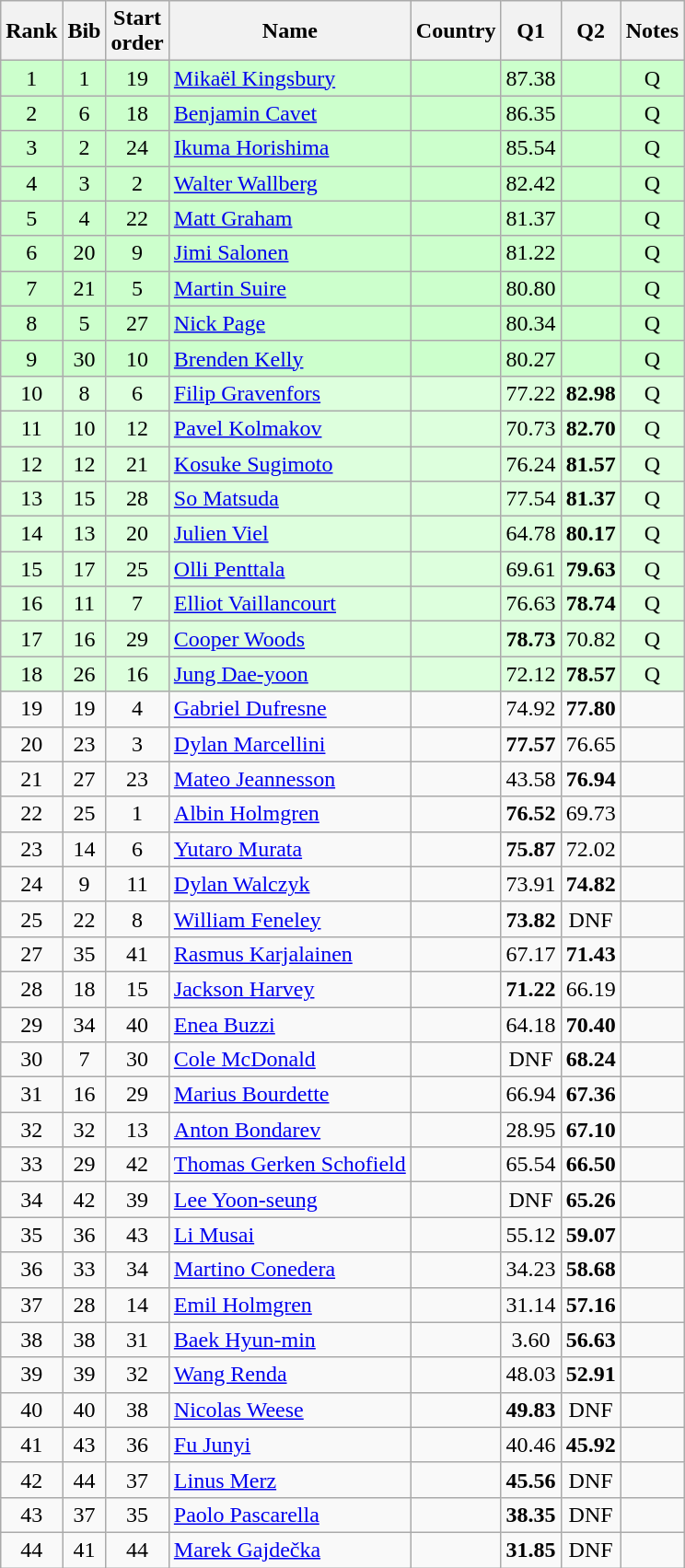<table class="wikitable sortable" style="text-align:center">
<tr>
<th>Rank</th>
<th>Bib</th>
<th>Start<br>order</th>
<th>Name</th>
<th>Country</th>
<th>Q1</th>
<th>Q2</th>
<th>Notes</th>
</tr>
<tr bgcolor=ccffcc>
<td>1</td>
<td>1</td>
<td>19</td>
<td align=left><a href='#'>Mikaël Kingsbury</a></td>
<td align=left></td>
<td>87.38</td>
<td></td>
<td>Q</td>
</tr>
<tr bgcolor=ccffcc>
<td>2</td>
<td>6</td>
<td>18</td>
<td align=left><a href='#'>Benjamin Cavet</a></td>
<td align=left></td>
<td>86.35</td>
<td></td>
<td>Q</td>
</tr>
<tr bgcolor=ccffcc>
<td>3</td>
<td>2</td>
<td>24</td>
<td align=left><a href='#'>Ikuma Horishima</a></td>
<td align=left></td>
<td>85.54</td>
<td></td>
<td>Q</td>
</tr>
<tr bgcolor=ccffcc>
<td>4</td>
<td>3</td>
<td>2</td>
<td align=left><a href='#'>Walter Wallberg</a></td>
<td align=left></td>
<td>82.42</td>
<td></td>
<td>Q</td>
</tr>
<tr bgcolor=ccffcc>
<td>5</td>
<td>4</td>
<td>22</td>
<td align=left><a href='#'>Matt Graham</a></td>
<td align=left></td>
<td>81.37</td>
<td></td>
<td>Q</td>
</tr>
<tr bgcolor=ccffcc>
<td>6</td>
<td>20</td>
<td>9</td>
<td align=left><a href='#'>Jimi Salonen</a></td>
<td align=left></td>
<td>81.22</td>
<td></td>
<td>Q</td>
</tr>
<tr bgcolor=ccffcc>
<td>7</td>
<td>21</td>
<td>5</td>
<td align=left><a href='#'>Martin Suire</a></td>
<td align=left></td>
<td>80.80</td>
<td></td>
<td>Q</td>
</tr>
<tr bgcolor=ccffcc>
<td>8</td>
<td>5</td>
<td>27</td>
<td align=left><a href='#'>Nick Page</a></td>
<td align=left></td>
<td>80.34</td>
<td></td>
<td>Q</td>
</tr>
<tr bgcolor=ccffcc>
<td>9</td>
<td>30</td>
<td>10</td>
<td align=left><a href='#'>Brenden Kelly</a></td>
<td align=left></td>
<td>80.27</td>
<td></td>
<td>Q</td>
</tr>
<tr bgcolor=ddffdd>
<td>10</td>
<td>8</td>
<td>6</td>
<td align=left><a href='#'>Filip Gravenfors</a></td>
<td align=left></td>
<td>77.22</td>
<td><strong>82.98</strong></td>
<td>Q</td>
</tr>
<tr bgcolor=ddffdd>
<td>11</td>
<td>10</td>
<td>12</td>
<td align=left><a href='#'>Pavel Kolmakov</a></td>
<td align=left></td>
<td>70.73</td>
<td><strong>82.70</strong></td>
<td>Q</td>
</tr>
<tr bgcolor=ddffdd>
<td>12</td>
<td>12</td>
<td>21</td>
<td align=left><a href='#'>Kosuke Sugimoto</a></td>
<td align=left></td>
<td>76.24</td>
<td><strong>81.57</strong></td>
<td>Q</td>
</tr>
<tr bgcolor=ddffdd>
<td>13</td>
<td>15</td>
<td>28</td>
<td align=left><a href='#'>So Matsuda</a></td>
<td align=left></td>
<td>77.54</td>
<td><strong>81.37</strong></td>
<td>Q</td>
</tr>
<tr bgcolor=ddffdd>
<td>14</td>
<td>13</td>
<td>20</td>
<td align=left><a href='#'>Julien Viel</a></td>
<td align=left></td>
<td>64.78</td>
<td><strong>80.17</strong></td>
<td>Q</td>
</tr>
<tr bgcolor=ddffdd>
<td>15</td>
<td>17</td>
<td>25</td>
<td align=left><a href='#'>Olli Penttala</a></td>
<td align=left></td>
<td>69.61</td>
<td><strong>79.63</strong></td>
<td>Q</td>
</tr>
<tr bgcolor=ddffdd>
<td>16</td>
<td>11</td>
<td>7</td>
<td align=left><a href='#'>Elliot Vaillancourt</a></td>
<td align=left></td>
<td>76.63</td>
<td><strong>78.74</strong></td>
<td>Q</td>
</tr>
<tr bgcolor=ddffdd>
<td>17</td>
<td>16</td>
<td>29</td>
<td align=left><a href='#'>Cooper Woods</a></td>
<td align=left></td>
<td><strong>78.73</strong></td>
<td>70.82</td>
<td>Q</td>
</tr>
<tr bgcolor=ddffdd>
<td>18</td>
<td>26</td>
<td>16</td>
<td align=left><a href='#'>Jung Dae-yoon</a></td>
<td align=left></td>
<td>72.12</td>
<td><strong>78.57</strong></td>
<td>Q</td>
</tr>
<tr>
<td>19</td>
<td>19</td>
<td>4</td>
<td align=left><a href='#'>Gabriel Dufresne</a></td>
<td align=left></td>
<td>74.92</td>
<td><strong>77.80</strong></td>
<td></td>
</tr>
<tr>
<td>20</td>
<td>23</td>
<td>3</td>
<td align=left><a href='#'>Dylan Marcellini</a></td>
<td align=left></td>
<td><strong>77.57</strong></td>
<td>76.65</td>
<td></td>
</tr>
<tr>
<td>21</td>
<td>27</td>
<td>23</td>
<td align=left><a href='#'>Mateo Jeannesson</a></td>
<td align=left></td>
<td>43.58</td>
<td><strong>76.94</strong></td>
<td></td>
</tr>
<tr>
<td>22</td>
<td>25</td>
<td>1</td>
<td align=left><a href='#'>Albin Holmgren</a></td>
<td align=left></td>
<td><strong>76.52</strong></td>
<td>69.73</td>
<td></td>
</tr>
<tr>
<td>23</td>
<td>14</td>
<td>6</td>
<td align=left><a href='#'>Yutaro Murata</a></td>
<td align=left></td>
<td><strong>75.87</strong></td>
<td>72.02</td>
<td></td>
</tr>
<tr>
<td>24</td>
<td>9</td>
<td>11</td>
<td align=left><a href='#'>Dylan Walczyk</a></td>
<td align=left></td>
<td>73.91</td>
<td><strong>74.82</strong></td>
<td></td>
</tr>
<tr>
<td>25</td>
<td>22</td>
<td>8</td>
<td align=left><a href='#'>William Feneley</a></td>
<td align=left></td>
<td><strong>73.82</strong></td>
<td>DNF</td>
<td></td>
</tr>
<tr>
<td>27</td>
<td>35</td>
<td>41</td>
<td align=left><a href='#'>Rasmus Karjalainen</a></td>
<td align=left></td>
<td>67.17</td>
<td><strong>71.43</strong></td>
<td></td>
</tr>
<tr>
<td>28</td>
<td>18</td>
<td>15</td>
<td align=left><a href='#'>Jackson Harvey</a></td>
<td align=left></td>
<td><strong>71.22</strong></td>
<td>66.19</td>
<td></td>
</tr>
<tr>
<td>29</td>
<td>34</td>
<td>40</td>
<td align=left><a href='#'>Enea Buzzi</a></td>
<td align=left></td>
<td>64.18</td>
<td><strong>70.40</strong></td>
<td></td>
</tr>
<tr>
<td>30</td>
<td>7</td>
<td>30</td>
<td align=left><a href='#'>Cole McDonald</a></td>
<td align=left></td>
<td>DNF</td>
<td><strong>68.24</strong></td>
<td></td>
</tr>
<tr>
<td>31</td>
<td>16</td>
<td>29</td>
<td align=left><a href='#'>Marius Bourdette</a></td>
<td align=left></td>
<td>66.94</td>
<td><strong>67.36</strong></td>
<td></td>
</tr>
<tr>
<td>32</td>
<td>32</td>
<td>13</td>
<td align=left><a href='#'>Anton Bondarev</a></td>
<td align=left></td>
<td>28.95</td>
<td><strong>67.10</strong></td>
<td></td>
</tr>
<tr>
<td>33</td>
<td>29</td>
<td>42</td>
<td align=left><a href='#'>Thomas Gerken Schofield</a></td>
<td align=left></td>
<td>65.54</td>
<td><strong>66.50</strong></td>
<td></td>
</tr>
<tr>
<td>34</td>
<td>42</td>
<td>39</td>
<td align=left><a href='#'>Lee Yoon-seung</a></td>
<td align=left></td>
<td>DNF</td>
<td><strong>65.26</strong></td>
<td></td>
</tr>
<tr>
<td>35</td>
<td>36</td>
<td>43</td>
<td align=left><a href='#'>Li Musai</a></td>
<td align=left></td>
<td>55.12</td>
<td><strong>59.07</strong></td>
<td></td>
</tr>
<tr>
<td>36</td>
<td>33</td>
<td>34</td>
<td align=left><a href='#'>Martino Conedera</a></td>
<td align=left></td>
<td>34.23</td>
<td><strong>58.68</strong></td>
<td></td>
</tr>
<tr>
<td>37</td>
<td>28</td>
<td>14</td>
<td align=left><a href='#'>Emil Holmgren</a></td>
<td align=left></td>
<td>31.14</td>
<td><strong>57.16</strong></td>
<td></td>
</tr>
<tr>
<td>38</td>
<td>38</td>
<td>31</td>
<td align=left><a href='#'>Baek Hyun-min</a></td>
<td align=left></td>
<td>3.60</td>
<td><strong>56.63</strong></td>
<td></td>
</tr>
<tr>
<td>39</td>
<td>39</td>
<td>32</td>
<td align=left><a href='#'>Wang Renda</a></td>
<td align=left></td>
<td>48.03</td>
<td><strong>52.91</strong></td>
<td></td>
</tr>
<tr>
<td>40</td>
<td>40</td>
<td>38</td>
<td align=left><a href='#'>Nicolas Weese</a></td>
<td align=left></td>
<td><strong>49.83</strong></td>
<td>DNF</td>
<td></td>
</tr>
<tr>
<td>41</td>
<td>43</td>
<td>36</td>
<td align=left><a href='#'>Fu Junyi</a></td>
<td align=left></td>
<td>40.46</td>
<td><strong>45.92</strong></td>
<td></td>
</tr>
<tr>
<td>42</td>
<td>44</td>
<td>37</td>
<td align=left><a href='#'>Linus Merz</a></td>
<td align=left></td>
<td><strong>45.56</strong></td>
<td>DNF</td>
<td></td>
</tr>
<tr>
<td>43</td>
<td>37</td>
<td>35</td>
<td align=left><a href='#'>Paolo Pascarella</a></td>
<td align=left></td>
<td><strong>38.35</strong></td>
<td>DNF</td>
<td></td>
</tr>
<tr>
<td>44</td>
<td>41</td>
<td>44</td>
<td align=left><a href='#'>Marek Gajdečka</a></td>
<td align=left></td>
<td><strong>31.85</strong></td>
<td>DNF</td>
<td></td>
</tr>
</table>
